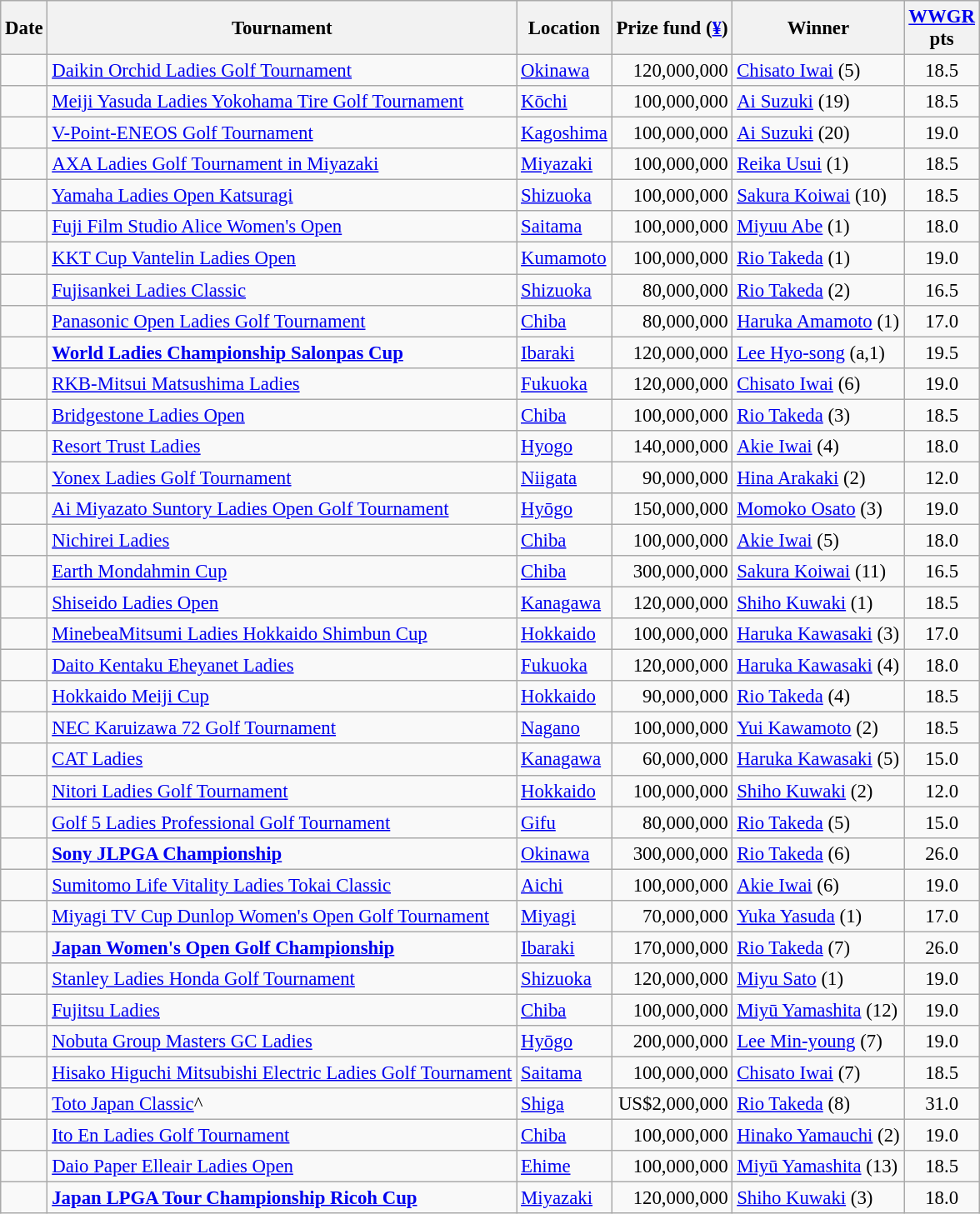<table class="wikitable sortable" style="font-size:95%;">
<tr>
<th>Date</th>
<th>Tournament</th>
<th>Location</th>
<th>Prize fund (<a href='#'>¥</a>)</th>
<th>Winner</th>
<th><a href='#'>WWGR</a><br>pts</th>
</tr>
<tr>
<td></td>
<td><a href='#'>Daikin Orchid Ladies Golf Tournament</a></td>
<td><a href='#'>Okinawa</a></td>
<td align=right>120,000,000</td>
<td> <a href='#'>Chisato Iwai</a> (5)</td>
<td align=center>18.5</td>
</tr>
<tr>
<td></td>
<td><a href='#'>Meiji Yasuda Ladies Yokohama Tire Golf Tournament</a></td>
<td><a href='#'>Kōchi</a></td>
<td align=right>100,000,000</td>
<td> <a href='#'>Ai Suzuki</a> (19)</td>
<td align=center>18.5</td>
</tr>
<tr>
<td></td>
<td><a href='#'>V-Point-ENEOS Golf Tournament</a></td>
<td><a href='#'>Kagoshima</a></td>
<td align=right>100,000,000</td>
<td> <a href='#'>Ai Suzuki</a> (20)</td>
<td align=center>19.0</td>
</tr>
<tr>
<td></td>
<td><a href='#'>AXA Ladies Golf Tournament in Miyazaki</a></td>
<td><a href='#'>Miyazaki</a></td>
<td align=right>100,000,000</td>
<td> <a href='#'>Reika Usui</a> (1)</td>
<td align=center>18.5</td>
</tr>
<tr>
<td></td>
<td><a href='#'>Yamaha Ladies Open Katsuragi</a></td>
<td><a href='#'>Shizuoka</a></td>
<td align=right>100,000,000</td>
<td> <a href='#'>Sakura Koiwai</a> (10)</td>
<td align=center>18.5</td>
</tr>
<tr>
<td></td>
<td><a href='#'>Fuji Film Studio Alice Women's Open</a></td>
<td><a href='#'>Saitama</a></td>
<td align=right>100,000,000</td>
<td> <a href='#'>Miyuu Abe</a> (1)</td>
<td align=center>18.0</td>
</tr>
<tr>
<td></td>
<td><a href='#'>KKT Cup Vantelin Ladies Open</a></td>
<td><a href='#'>Kumamoto</a></td>
<td align=right>100,000,000</td>
<td> <a href='#'>Rio Takeda</a> (1)</td>
<td align=center>19.0</td>
</tr>
<tr>
<td></td>
<td><a href='#'>Fujisankei Ladies Classic</a></td>
<td><a href='#'>Shizuoka</a></td>
<td align=right>80,000,000</td>
<td> <a href='#'>Rio Takeda</a> (2)</td>
<td align=center>16.5</td>
</tr>
<tr>
<td></td>
<td><a href='#'>Panasonic Open Ladies Golf Tournament</a></td>
<td><a href='#'>Chiba</a></td>
<td align=right>80,000,000</td>
<td> <a href='#'>Haruka Amamoto</a> (1)</td>
<td align=center>17.0</td>
</tr>
<tr>
<td></td>
<td><strong><a href='#'>World Ladies Championship Salonpas Cup</a></strong></td>
<td><a href='#'>Ibaraki</a></td>
<td align=right>120,000,000</td>
<td> <a href='#'>Lee Hyo-song</a> (a,1)</td>
<td align=center>19.5</td>
</tr>
<tr>
<td></td>
<td><a href='#'>RKB-Mitsui Matsushima Ladies</a></td>
<td><a href='#'>Fukuoka</a></td>
<td align=right>120,000,000</td>
<td> <a href='#'>Chisato Iwai</a> (6)</td>
<td align=center>19.0</td>
</tr>
<tr>
<td></td>
<td><a href='#'>Bridgestone Ladies Open</a></td>
<td><a href='#'>Chiba</a></td>
<td align=right>100,000,000</td>
<td> <a href='#'>Rio Takeda</a> (3)</td>
<td align=center>18.5</td>
</tr>
<tr>
<td></td>
<td><a href='#'>Resort Trust Ladies</a></td>
<td><a href='#'>Hyogo</a></td>
<td align=right>140,000,000</td>
<td> <a href='#'>Akie Iwai</a> (4)</td>
<td align=center>18.0</td>
</tr>
<tr>
<td></td>
<td><a href='#'>Yonex Ladies Golf Tournament</a></td>
<td><a href='#'>Niigata</a></td>
<td align=right>90,000,000</td>
<td> <a href='#'>Hina Arakaki</a> (2)</td>
<td align=center>12.0</td>
</tr>
<tr>
<td></td>
<td><a href='#'>Ai Miyazato Suntory Ladies Open Golf Tournament</a></td>
<td><a href='#'>Hyōgo</a></td>
<td align=right>150,000,000</td>
<td> <a href='#'>Momoko Osato</a> (3)</td>
<td align=center>19.0</td>
</tr>
<tr>
<td></td>
<td><a href='#'>Nichirei Ladies</a></td>
<td><a href='#'>Chiba</a></td>
<td align=right>100,000,000</td>
<td> <a href='#'>Akie Iwai</a> (5)</td>
<td align=center>18.0</td>
</tr>
<tr>
<td></td>
<td><a href='#'>Earth Mondahmin Cup</a></td>
<td><a href='#'>Chiba</a></td>
<td align=right>300,000,000</td>
<td> <a href='#'>Sakura Koiwai</a> (11)</td>
<td align=center>16.5</td>
</tr>
<tr>
<td></td>
<td><a href='#'>Shiseido Ladies Open</a></td>
<td><a href='#'>Kanagawa</a></td>
<td align=right>120,000,000</td>
<td> <a href='#'>Shiho Kuwaki</a> (1)</td>
<td align=center>18.5</td>
</tr>
<tr>
<td></td>
<td><a href='#'>MinebeaMitsumi Ladies Hokkaido Shimbun Cup</a></td>
<td><a href='#'>Hokkaido</a></td>
<td align=right>100,000,000</td>
<td> <a href='#'>Haruka Kawasaki</a> (3)</td>
<td align=center>17.0</td>
</tr>
<tr>
<td></td>
<td><a href='#'>Daito Kentaku Eheyanet Ladies</a></td>
<td><a href='#'>Fukuoka</a></td>
<td align=right>120,000,000</td>
<td> <a href='#'>Haruka Kawasaki</a> (4)</td>
<td align=center>18.0</td>
</tr>
<tr>
<td></td>
<td><a href='#'>Hokkaido Meiji Cup</a></td>
<td><a href='#'>Hokkaido</a></td>
<td align=right>90,000,000</td>
<td> <a href='#'>Rio Takeda</a> (4)</td>
<td align=center>18.5</td>
</tr>
<tr>
<td></td>
<td><a href='#'>NEC Karuizawa 72 Golf Tournament</a></td>
<td><a href='#'>Nagano</a></td>
<td align=right>100,000,000</td>
<td> <a href='#'>Yui Kawamoto</a> (2)</td>
<td align=center>18.5</td>
</tr>
<tr>
<td></td>
<td><a href='#'>CAT Ladies</a></td>
<td><a href='#'>Kanagawa</a></td>
<td align=right>60,000,000</td>
<td> <a href='#'>Haruka Kawasaki</a> (5)</td>
<td align=center>15.0</td>
</tr>
<tr>
<td></td>
<td><a href='#'>Nitori Ladies Golf Tournament</a></td>
<td><a href='#'>Hokkaido</a></td>
<td align=right>100,000,000</td>
<td> <a href='#'>Shiho Kuwaki</a> (2)</td>
<td align=center>12.0</td>
</tr>
<tr>
<td></td>
<td><a href='#'>Golf 5 Ladies Professional Golf Tournament</a></td>
<td><a href='#'>Gifu</a></td>
<td align=right>80,000,000</td>
<td> <a href='#'>Rio Takeda</a> (5)</td>
<td align=center>15.0</td>
</tr>
<tr>
<td></td>
<td><strong><a href='#'>Sony JLPGA Championship</a></strong></td>
<td><a href='#'>Okinawa</a></td>
<td align=right>300,000,000</td>
<td> <a href='#'>Rio Takeda</a> (6)</td>
<td align=center>26.0</td>
</tr>
<tr>
<td></td>
<td><a href='#'>Sumitomo Life Vitality Ladies Tokai Classic</a></td>
<td><a href='#'>Aichi</a></td>
<td align=right>100,000,000</td>
<td> <a href='#'>Akie Iwai</a> (6)</td>
<td align=center>19.0</td>
</tr>
<tr>
<td></td>
<td><a href='#'>Miyagi TV Cup Dunlop Women's Open Golf Tournament</a></td>
<td><a href='#'>Miyagi</a></td>
<td align=right>70,000,000</td>
<td> <a href='#'>Yuka Yasuda</a> (1)</td>
<td align=center>17.0</td>
</tr>
<tr>
<td></td>
<td><strong><a href='#'>Japan Women's Open Golf Championship</a></strong></td>
<td><a href='#'>Ibaraki</a></td>
<td align=right>170,000,000</td>
<td> <a href='#'>Rio Takeda</a> (7)</td>
<td align=center>26.0</td>
</tr>
<tr>
<td></td>
<td><a href='#'>Stanley Ladies Honda Golf Tournament</a></td>
<td><a href='#'>Shizuoka</a></td>
<td align=right>120,000,000</td>
<td> <a href='#'>Miyu Sato</a> (1)</td>
<td align=center>19.0</td>
</tr>
<tr>
<td></td>
<td><a href='#'>Fujitsu Ladies</a></td>
<td><a href='#'>Chiba</a></td>
<td align=right>100,000,000</td>
<td> <a href='#'>Miyū Yamashita</a> (12)</td>
<td align=center>19.0</td>
</tr>
<tr>
<td></td>
<td><a href='#'>Nobuta Group Masters GC Ladies</a></td>
<td><a href='#'>Hyōgo</a></td>
<td align=right>200,000,000</td>
<td> <a href='#'>Lee Min-young</a> (7)</td>
<td align=center>19.0</td>
</tr>
<tr>
<td></td>
<td><a href='#'>Hisako Higuchi Mitsubishi Electric Ladies Golf Tournament</a></td>
<td><a href='#'>Saitama</a></td>
<td align=right>100,000,000</td>
<td> <a href='#'>Chisato Iwai</a> (7)</td>
<td align=center>18.5</td>
</tr>
<tr>
<td></td>
<td><a href='#'>Toto Japan Classic</a>^</td>
<td><a href='#'>Shiga</a></td>
<td align=right>US$2,000,000</td>
<td> <a href='#'>Rio Takeda</a> (8)</td>
<td align=center>31.0</td>
</tr>
<tr>
<td></td>
<td><a href='#'>Ito En Ladies Golf Tournament</a></td>
<td><a href='#'>Chiba</a></td>
<td align=right>100,000,000</td>
<td> <a href='#'>Hinako Yamauchi</a> (2)</td>
<td align=center>19.0</td>
</tr>
<tr>
<td></td>
<td><a href='#'>Daio Paper Elleair Ladies Open</a></td>
<td><a href='#'>Ehime</a></td>
<td align=right>100,000,000</td>
<td> <a href='#'>Miyū Yamashita</a> (13)</td>
<td align=center>18.5</td>
</tr>
<tr>
<td></td>
<td><strong><a href='#'>Japan LPGA Tour Championship Ricoh Cup</a></strong></td>
<td><a href='#'>Miyazaki</a></td>
<td align=right>120,000,000</td>
<td><a href='#'>Shiho Kuwaki</a> (3)</td>
<td align=center>18.0</td>
</tr>
</table>
